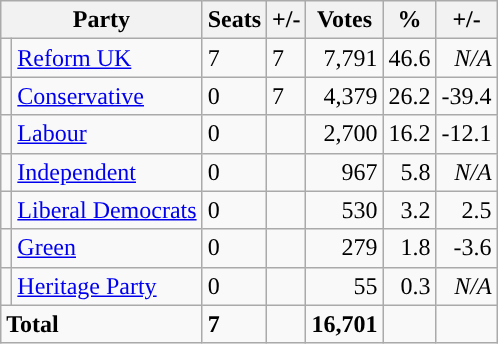<table class="wikitable sortable">
<tr>
<th colspan="2">Party</th>
<th>Seats</th>
<th>+/-</th>
<th>Votes</th>
<th>%</th>
<th>+/-</th>
</tr>
<tr>
<td style="background-color: "></td>
<td><a href='#'>Reform UK</a></td>
<td>7</td>
<td> 7</td>
<td style="text-align:right;">7,791</td>
<td style="text-align:right;">46.6</td>
<td style="text-align:right;"><em>N/A</em></td>
</tr>
<tr>
<td style="background-color: "></td>
<td><a href='#'>Conservative</a></td>
<td>0</td>
<td> 7</td>
<td style="text-align:right;">4,379</td>
<td style="text-align:right;">26.2</td>
<td style="text-align:right;">-39.4</td>
</tr>
<tr>
<td style="background-color: "></td>
<td><a href='#'>Labour</a></td>
<td>0</td>
<td></td>
<td style="text-align:right;">2,700</td>
<td style="text-align:right;">16.2</td>
<td style="text-align:right;">-12.1</td>
</tr>
<tr>
<td style="background-color: "></td>
<td><a href='#'>Independent</a></td>
<td>0</td>
<td></td>
<td style="text-align:right;">967</td>
<td style="text-align:right;">5.8</td>
<td style="text-align:right;"><em>N/A</em></td>
</tr>
<tr>
<td style="background-color: "></td>
<td><a href='#'>Liberal Democrats</a></td>
<td>0</td>
<td></td>
<td style="text-align:right;">530</td>
<td style="text-align:right;">3.2</td>
<td style="text-align:right;">2.5</td>
</tr>
<tr>
<td style="background-color: "></td>
<td><a href='#'>Green</a></td>
<td>0</td>
<td></td>
<td style="text-align:right;">279</td>
<td style="text-align:right;">1.8</td>
<td style="text-align:right;">-3.6</td>
</tr>
<tr>
<td style="background-color: "></td>
<td><a href='#'>Heritage Party</a></td>
<td>0</td>
<td></td>
<td style="text-align:right;">55</td>
<td style="text-align:right;">0.3</td>
<td style="text-align:right;"><em>N/A</em></td>
</tr>
<tr>
<td colspan="2"><strong>Total</strong></td>
<td><strong>7</strong></td>
<td></td>
<td style="text-align:right;"><strong>16,701</strong></td>
<td style="text-align:right;"></td>
<td style="text-align:right;"></td>
</tr>
</table>
